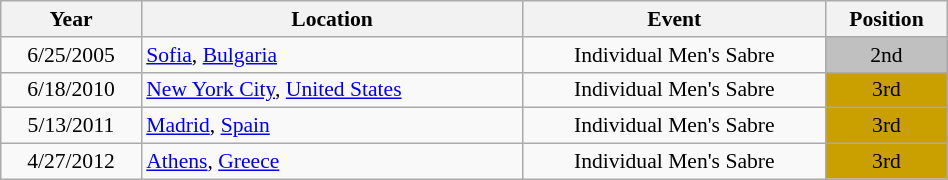<table class="wikitable" width="50%" style="font-size:90%; text-align:center;">
<tr>
<th>Year</th>
<th>Location</th>
<th>Event</th>
<th>Position</th>
</tr>
<tr>
<td>6/25/2005</td>
<td rowspan="1" align="left"> <a href='#'>Sofia</a>, <a href='#'>Bulgaria</a></td>
<td>Individual Men's Sabre</td>
<td bgcolor="silver">2nd</td>
</tr>
<tr>
<td>6/18/2010</td>
<td rowspan="1" align="left"> <a href='#'>New York City</a>, <a href='#'>United States</a></td>
<td>Individual Men's Sabre</td>
<td bgcolor="caramel">3rd</td>
</tr>
<tr>
<td>5/13/2011</td>
<td rowspan="1" align="left"> <a href='#'>Madrid</a>, <a href='#'>Spain</a></td>
<td>Individual Men's Sabre</td>
<td bgcolor="caramel">3rd</td>
</tr>
<tr>
<td>4/27/2012</td>
<td rowspan="1" align="left"> <a href='#'>Athens</a>, <a href='#'>Greece</a></td>
<td>Individual Men's Sabre</td>
<td bgcolor="caramel">3rd</td>
</tr>
</table>
